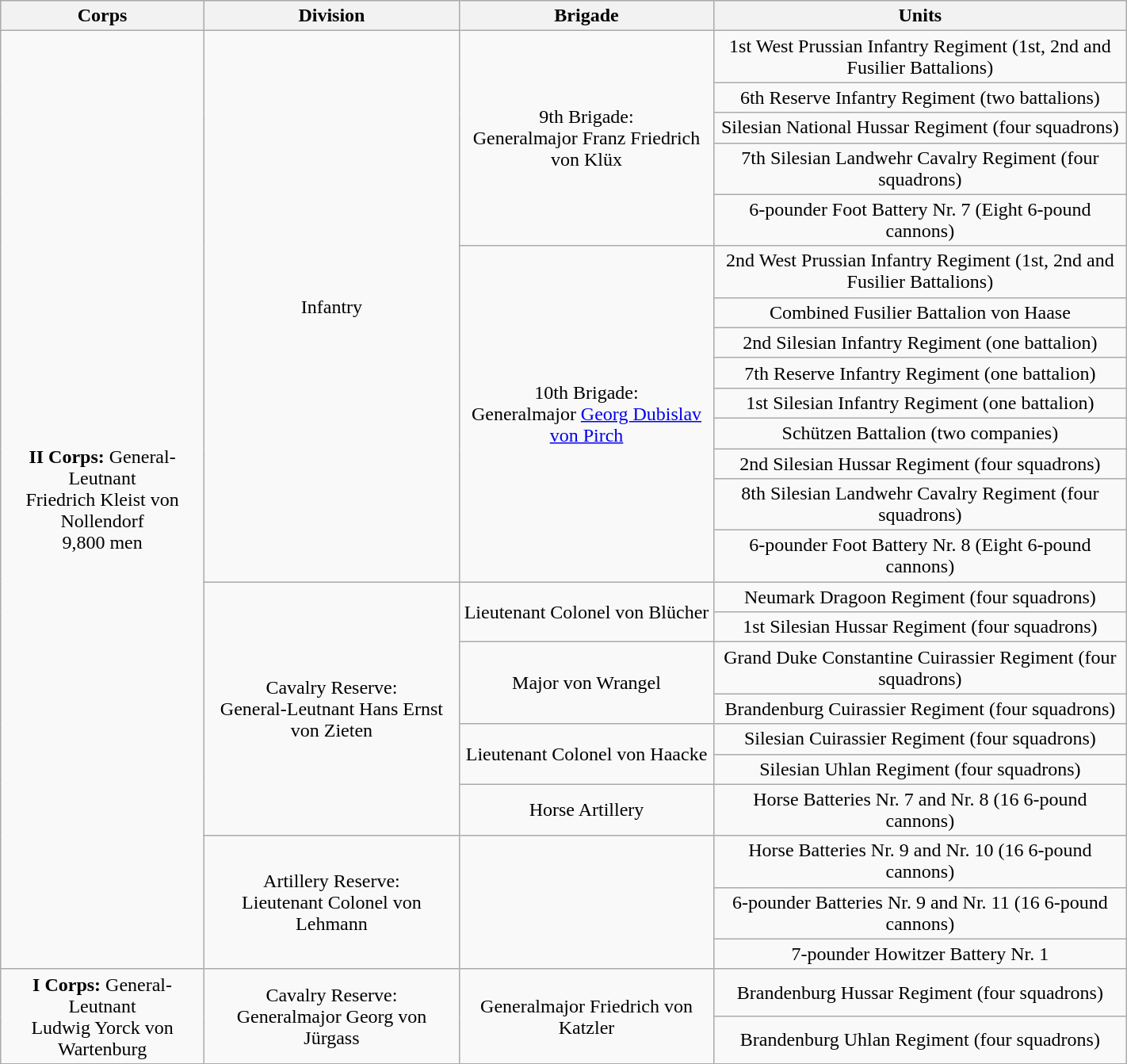<table class="wikitable" style="text-align:center; width:75%;">
<tr>
<th>Corps</th>
<th>Division</th>
<th>Brigade</th>
<th>Units</th>
</tr>
<tr>
<td ROWSPAN=24><strong>II Corps:</strong> General-Leutnant<br>Friedrich Kleist von Nollendorf<br>9,800 men</td>
<td ROWSPAN=14>Infantry</td>
<td ROWSPAN=5>9th Brigade:<br>Generalmajor Franz Friedrich von Klüx</td>
<td>1st West Prussian Infantry Regiment (1st, 2nd and Fusilier Battalions)</td>
</tr>
<tr>
<td>6th Reserve Infantry Regiment (two battalions)</td>
</tr>
<tr>
<td>Silesian National Hussar Regiment (four squadrons)</td>
</tr>
<tr>
<td>7th Silesian Landwehr Cavalry Regiment (four squadrons)</td>
</tr>
<tr>
<td>6-pounder Foot Battery Nr. 7 (Eight 6-pound cannons)</td>
</tr>
<tr>
<td ROWSPAN=9>10th Brigade:<br>Generalmajor <a href='#'>Georg Dubislav von Pirch</a></td>
<td>2nd West Prussian Infantry Regiment (1st, 2nd and Fusilier Battalions)</td>
</tr>
<tr>
<td>Combined Fusilier Battalion von Haase</td>
</tr>
<tr>
<td>2nd Silesian Infantry Regiment (one battalion)</td>
</tr>
<tr>
<td>7th Reserve Infantry Regiment (one battalion)</td>
</tr>
<tr>
<td>1st Silesian Infantry Regiment (one battalion)</td>
</tr>
<tr>
<td>Schützen Battalion (two companies)</td>
</tr>
<tr>
<td>2nd Silesian Hussar Regiment (four squadrons)</td>
</tr>
<tr>
<td>8th Silesian Landwehr Cavalry Regiment (four squadrons)</td>
</tr>
<tr>
<td>6-pounder Foot Battery Nr. 8 (Eight 6-pound cannons)</td>
</tr>
<tr>
<td ROWSPAN=7>Cavalry Reserve:<br>General-Leutnant Hans Ernst von Zieten</td>
<td ROWSPAN=2>Lieutenant Colonel von Blücher</td>
<td>Neumark Dragoon Regiment (four squadrons)</td>
</tr>
<tr>
<td>1st Silesian Hussar Regiment (four squadrons)</td>
</tr>
<tr>
<td ROWSPAN=2>Major von Wrangel</td>
<td>Grand Duke Constantine Cuirassier Regiment (four squadrons)</td>
</tr>
<tr>
<td>Brandenburg Cuirassier Regiment (four squadrons)</td>
</tr>
<tr>
<td ROWSPAN=2>Lieutenant Colonel von Haacke</td>
<td>Silesian Cuirassier Regiment (four squadrons)</td>
</tr>
<tr>
<td>Silesian Uhlan Regiment (four squadrons)</td>
</tr>
<tr>
<td ROWSPAN=1>Horse Artillery</td>
<td>Horse Batteries Nr. 7 and Nr. 8 (16 6-pound cannons)</td>
</tr>
<tr>
<td ROWSPAN=3>Artillery Reserve:<br>Lieutenant Colonel von Lehmann</td>
<td ROWSPAN=3></td>
<td>Horse Batteries Nr. 9 and Nr. 10 (16 6-pound cannons)</td>
</tr>
<tr>
<td>6-pounder Batteries Nr. 9 and Nr. 11 (16 6-pound cannons)</td>
</tr>
<tr>
<td>7-pounder Howitzer Battery Nr. 1</td>
</tr>
<tr>
<td ROWSPAN=2><strong>I Corps:</strong> General-Leutnant<br>Ludwig Yorck von Wartenburg</td>
<td ROWSPAN=2>Cavalry Reserve:<br>Generalmajor Georg von Jürgass</td>
<td ROWSPAN=2>Generalmajor Friedrich von Katzler</td>
<td>Brandenburg Hussar Regiment (four squadrons)</td>
</tr>
<tr>
<td>Brandenburg Uhlan Regiment (four squadrons)</td>
</tr>
<tr>
</tr>
</table>
